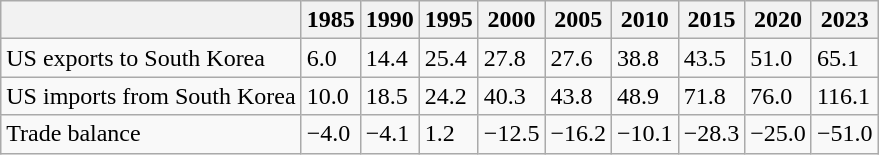<table class="wikitable">
<tr>
<th></th>
<th>1985</th>
<th>1990</th>
<th>1995</th>
<th>2000</th>
<th>2005</th>
<th>2010</th>
<th>2015</th>
<th>2020</th>
<th>2023</th>
</tr>
<tr>
<td>US exports to South Korea</td>
<td>6.0</td>
<td>14.4</td>
<td>25.4</td>
<td>27.8</td>
<td>27.6</td>
<td>38.8</td>
<td>43.5</td>
<td>51.0</td>
<td>65.1</td>
</tr>
<tr>
<td>US imports from South Korea</td>
<td>10.0</td>
<td>18.5</td>
<td>24.2</td>
<td>40.3</td>
<td>43.8</td>
<td>48.9</td>
<td>71.8</td>
<td>76.0</td>
<td>116.1</td>
</tr>
<tr>
<td>Trade balance</td>
<td>−4.0</td>
<td>−4.1</td>
<td>1.2</td>
<td>−12.5</td>
<td>−16.2</td>
<td>−10.1</td>
<td>−28.3</td>
<td>−25.0</td>
<td>−51.0</td>
</tr>
</table>
